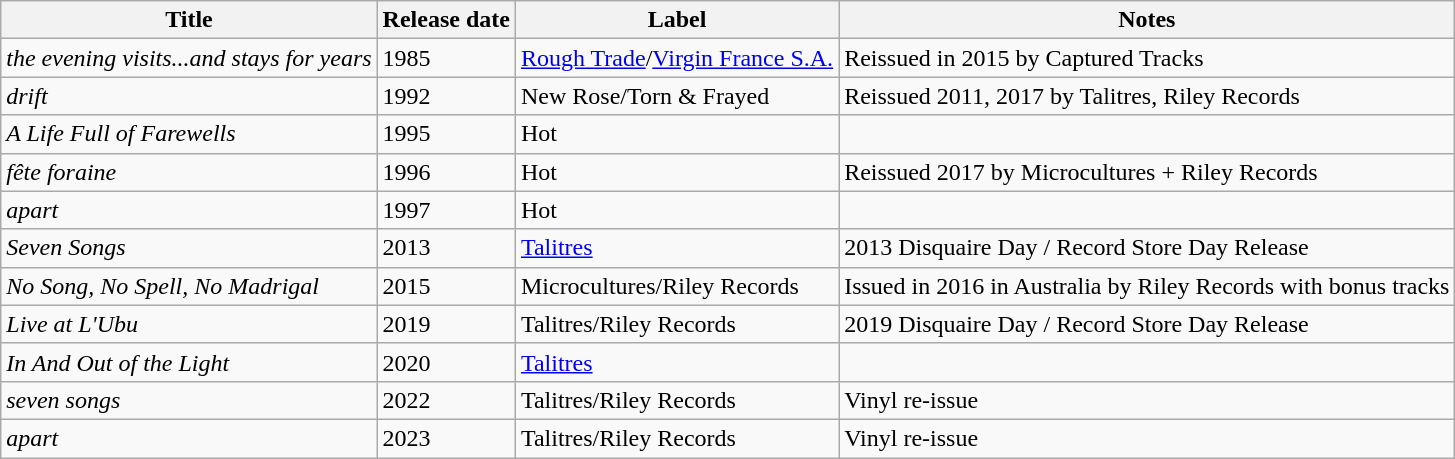<table class="wikitable"|>
<tr>
<th>Title</th>
<th>Release date</th>
<th>Label</th>
<th>Notes</th>
</tr>
<tr>
<td><em>the evening visits...and stays for years</em></td>
<td>1985</td>
<td><a href='#'>Rough Trade</a>/<a href='#'>Virgin France S.A.</a></td>
<td>Reissued in 2015 by Captured Tracks</td>
</tr>
<tr>
<td><em>drift</em></td>
<td>1992</td>
<td>New Rose/Torn & Frayed</td>
<td>Reissued 2011, 2017 by Talitres, Riley Records</td>
</tr>
<tr>
<td><em>A Life Full of Farewells</em></td>
<td>1995</td>
<td>Hot</td>
<td></td>
</tr>
<tr>
<td><em>fête foraine</em></td>
<td>1996</td>
<td>Hot</td>
<td>Reissued 2017 by Microcultures + Riley Records</td>
</tr>
<tr>
<td><em>apart</em></td>
<td>1997</td>
<td>Hot</td>
<td></td>
</tr>
<tr>
<td><em>Seven Songs</em></td>
<td>2013</td>
<td><a href='#'>Talitres</a></td>
<td>2013 Disquaire Day / Record Store Day Release</td>
</tr>
<tr>
<td><em>No Song, No Spell, No Madrigal</em></td>
<td>2015</td>
<td>Microcultures/Riley Records</td>
<td>Issued in 2016 in Australia by Riley Records with bonus tracks</td>
</tr>
<tr>
<td><em>Live at L'Ubu</em></td>
<td>2019</td>
<td>Talitres/Riley Records</td>
<td>2019 Disquaire Day / Record Store Day Release</td>
</tr>
<tr>
<td><em>In And Out of the Light</em></td>
<td>2020</td>
<td><a href='#'>Talitres</a></td>
</tr>
<tr>
<td><em>seven songs</em></td>
<td>2022</td>
<td>Talitres/Riley Records</td>
<td>Vinyl re-issue</td>
</tr>
<tr>
<td><em>apart</em></td>
<td>2023</td>
<td>Talitres/Riley Records</td>
<td>Vinyl re-issue</td>
</tr>
</table>
